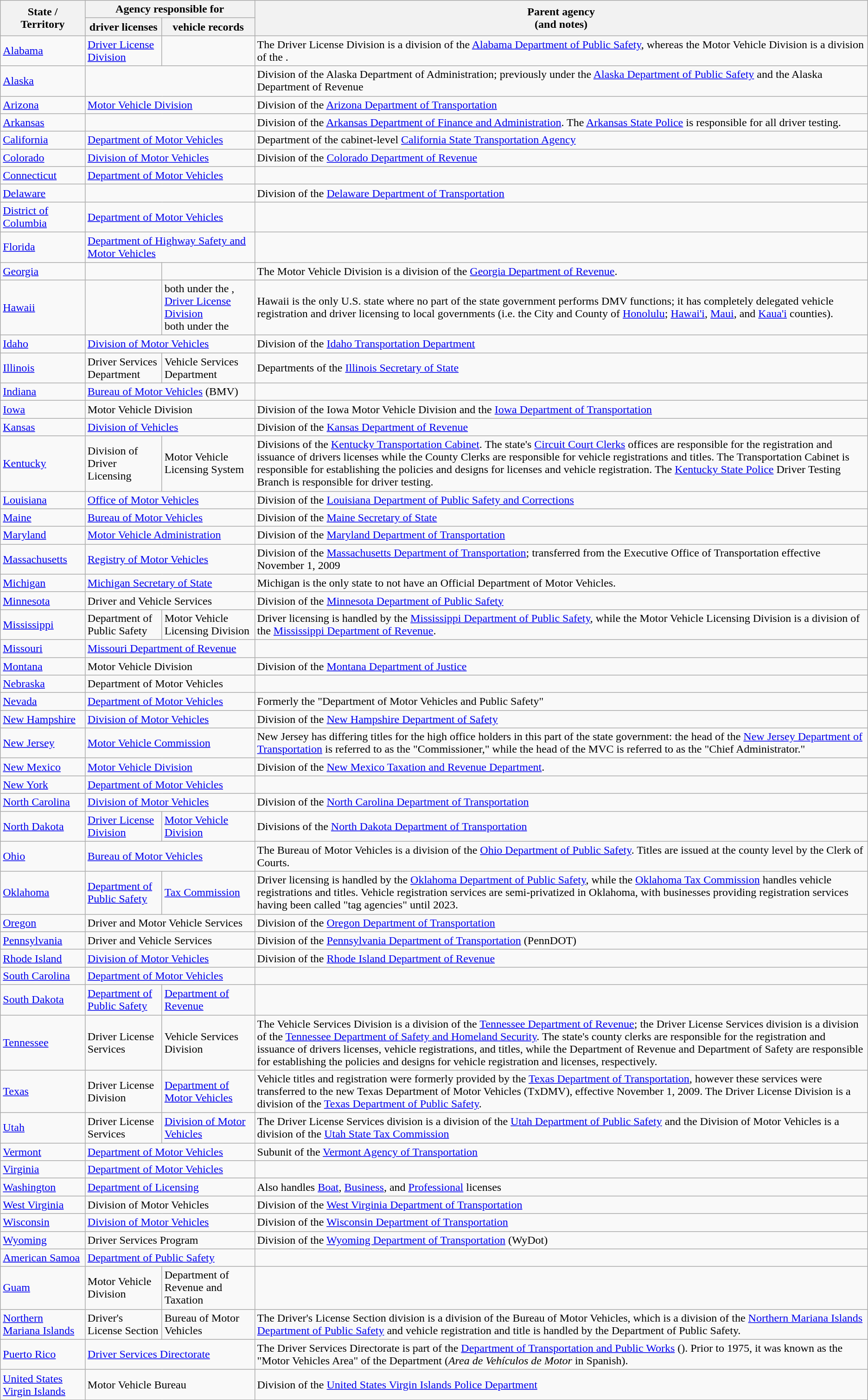<table class="wikitable sortable sticky-header-multi">
<tr>
<th rowspan="2">State /<br>Territory</th>
<th colspan="2">Agency responsible for</th>
<th rowspan="2">Parent agency <br>(and notes)</th>
</tr>
<tr>
<th>driver licenses</th>
<th>vehicle records</th>
</tr>
<tr>
<td><a href='#'>Alabama</a></td>
<td><a href='#'>Driver License Division</a></td>
<td></td>
<td>The Driver License Division is a division of the <a href='#'>Alabama Department of Public Safety</a>, whereas the Motor Vehicle Division is a division of the .</td>
</tr>
<tr>
<td><a href='#'>Alaska</a></td>
<td colspan="2"></td>
<td>Division of the Alaska Department of Administration; previously under the <a href='#'>Alaska Department of Public Safety</a> and the Alaska Department of Revenue</td>
</tr>
<tr>
<td><a href='#'>Arizona</a></td>
<td colspan="2"><a href='#'>Motor Vehicle Division</a></td>
<td>Division of the <a href='#'>Arizona Department of Transportation</a></td>
</tr>
<tr>
<td><a href='#'>Arkansas</a></td>
<td colspan="2"></td>
<td>Division of the <a href='#'>Arkansas Department of Finance and Administration</a>. The <a href='#'>Arkansas State Police</a> is responsible for all driver testing.</td>
</tr>
<tr>
<td><a href='#'>California</a></td>
<td colspan="2"><a href='#'>Department of Motor Vehicles</a></td>
<td>Department of the cabinet-level <a href='#'>California State Transportation Agency</a></td>
</tr>
<tr>
<td><a href='#'>Colorado</a></td>
<td colspan="2"><a href='#'>Division of Motor Vehicles</a></td>
<td>Division of the <a href='#'>Colorado Department of Revenue</a></td>
</tr>
<tr>
<td><a href='#'>Connecticut</a></td>
<td colspan="2"><a href='#'>Department of Motor Vehicles</a></td>
<td></td>
</tr>
<tr>
<td><a href='#'>Delaware</a></td>
<td colspan="2"></td>
<td>Division of the <a href='#'>Delaware Department of Transportation</a></td>
</tr>
<tr>
<td><a href='#'>District of Columbia</a></td>
<td colspan="2"><a href='#'>Department of Motor Vehicles</a></td>
<td></td>
</tr>
<tr>
<td><a href='#'>Florida</a></td>
<td colspan="2"><a href='#'>Department of Highway Safety and Motor Vehicles</a></td>
<td></td>
</tr>
<tr>
<td><a href='#'>Georgia</a></td>
<td></td>
<td> </td>
<td>The Motor Vehicle Division is a division of the <a href='#'>Georgia Department of Revenue</a>.</td>
</tr>
<tr>
<td><a href='#'>Hawaii</a></td>
<td></td>
<td> both under the , <a href='#'>Driver License Division</a><br>


 both under the </td>
<td>Hawaii is the only U.S. state where no part of the state government performs DMV functions; it has completely delegated vehicle registration and driver licensing to local governments (i.e. the City and County of <a href='#'>Honolulu</a>; <a href='#'>Hawai'i</a>, <a href='#'>Maui</a>, and <a href='#'>Kaua'i</a> counties).</td>
</tr>
<tr>
<td><a href='#'>Idaho</a></td>
<td colspan="2"><a href='#'>Division of Motor Vehicles</a></td>
<td>Division of the <a href='#'>Idaho Transportation Department</a></td>
</tr>
<tr>
<td><a href='#'>Illinois</a></td>
<td>Driver Services Department</td>
<td>Vehicle Services Department</td>
<td>Departments of the <a href='#'>Illinois Secretary of State</a></td>
</tr>
<tr>
<td><a href='#'>Indiana</a></td>
<td colspan="2"><a href='#'>Bureau of Motor Vehicles</a> (BMV)</td>
<td></td>
</tr>
<tr>
<td><a href='#'>Iowa</a></td>
<td colspan="2">Motor Vehicle Division</td>
<td>Division of the Iowa Motor Vehicle Division and the <a href='#'>Iowa Department of Transportation</a></td>
</tr>
<tr>
<td><a href='#'>Kansas</a></td>
<td colspan="2"><a href='#'>Division of Vehicles</a></td>
<td>Division of the <a href='#'>Kansas Department of Revenue</a></td>
</tr>
<tr>
<td><a href='#'>Kentucky</a></td>
<td>Division of Driver Licensing</td>
<td>Motor Vehicle Licensing System</td>
<td>Divisions of the <a href='#'>Kentucky Transportation Cabinet</a>. The state's <a href='#'>Circuit Court Clerks</a> offices are responsible for the registration and issuance of drivers licenses while the County Clerks are responsible for vehicle registrations and titles. The Transportation Cabinet is responsible for establishing the policies and designs for licenses and vehicle registration. The <a href='#'>Kentucky State Police</a> Driver Testing Branch is responsible for driver testing.</td>
</tr>
<tr>
<td><a href='#'>Louisiana</a></td>
<td colspan="2"><a href='#'>Office of Motor Vehicles</a></td>
<td>Division of the <a href='#'>Louisiana Department of Public Safety and Corrections</a></td>
</tr>
<tr>
<td><a href='#'>Maine</a></td>
<td colspan="2"><a href='#'>Bureau of Motor Vehicles</a></td>
<td>Division of the <a href='#'>Maine Secretary of State</a></td>
</tr>
<tr>
<td><a href='#'>Maryland</a></td>
<td colspan="2"><a href='#'>Motor Vehicle Administration</a></td>
<td>Division of the <a href='#'>Maryland Department of Transportation</a></td>
</tr>
<tr>
<td><a href='#'>Massachusetts</a></td>
<td colspan="2"><a href='#'>Registry of Motor Vehicles</a></td>
<td>Division of the <a href='#'>Massachusetts Department of Transportation</a>; transferred from the Executive Office of Transportation effective November 1, 2009</td>
</tr>
<tr>
<td><a href='#'>Michigan</a></td>
<td colspan="2"><a href='#'>Michigan Secretary of State</a></td>
<td>Michigan is the only state to not have an Official Department of Motor Vehicles.</td>
</tr>
<tr>
<td><a href='#'>Minnesota</a></td>
<td colspan="2">Driver and Vehicle Services</td>
<td>Division of the <a href='#'>Minnesota Department of Public Safety</a></td>
</tr>
<tr>
<td><a href='#'>Mississippi</a></td>
<td>Department of Public Safety</td>
<td>Motor Vehicle Licensing Division</td>
<td>Driver licensing is handled by the <a href='#'>Mississippi Department of Public Safety</a>, while the Motor Vehicle Licensing Division is a division of the <a href='#'>Mississippi Department of Revenue</a>.</td>
</tr>
<tr>
<td><a href='#'>Missouri</a></td>
<td colspan="2"><a href='#'>Missouri Department of Revenue</a></td>
<td></td>
</tr>
<tr>
<td><a href='#'>Montana</a></td>
<td colspan="2">Motor Vehicle Division</td>
<td>Division of the <a href='#'>Montana Department of Justice</a></td>
</tr>
<tr>
<td><a href='#'>Nebraska</a></td>
<td colspan="2">Department of Motor Vehicles</td>
</tr>
<tr>
<td><a href='#'>Nevada</a></td>
<td colspan="2"><a href='#'>Department of Motor Vehicles</a></td>
<td>Formerly the "Department of Motor Vehicles and Public Safety"</td>
</tr>
<tr>
<td><a href='#'>New Hampshire</a></td>
<td colspan="2"><a href='#'>Division of Motor Vehicles</a></td>
<td>Division of the <a href='#'>New Hampshire Department of Safety</a></td>
</tr>
<tr>
<td><a href='#'>New Jersey</a></td>
<td colspan="2"><a href='#'>Motor Vehicle Commission</a></td>
<td>New Jersey has differing titles for the high office holders in this part of the state government: the head of the <a href='#'>New Jersey Department of Transportation</a> is referred to as the "Commissioner," while the head of the MVC is referred to as the "Chief Administrator."</td>
</tr>
<tr>
<td><a href='#'>New Mexico</a></td>
<td colspan="2"><a href='#'>Motor Vehicle Division</a></td>
<td>Division of the <a href='#'>New Mexico Taxation and Revenue Department</a>.</td>
</tr>
<tr>
<td><a href='#'>New York</a></td>
<td colspan="2"><a href='#'>Department of Motor Vehicles</a></td>
<td></td>
</tr>
<tr>
<td><a href='#'>North Carolina</a></td>
<td colspan="2"><a href='#'>Division of Motor Vehicles</a></td>
<td>Division of the <a href='#'>North Carolina Department of Transportation</a></td>
</tr>
<tr>
<td><a href='#'>North Dakota</a></td>
<td><a href='#'>Driver License Division</a></td>
<td><a href='#'>Motor Vehicle Division</a></td>
<td>Divisions of the <a href='#'>North Dakota Department of Transportation</a></td>
</tr>
<tr>
<td><a href='#'>Ohio</a></td>
<td colspan="2"><a href='#'>Bureau of Motor Vehicles</a></td>
<td>The Bureau of Motor Vehicles is a division of the <a href='#'>Ohio Department of Public Safety</a>. Titles are issued at the county level by the Clerk of Courts.</td>
</tr>
<tr>
<td><a href='#'>Oklahoma</a></td>
<td><a href='#'>Department of Public Safety</a></td>
<td><a href='#'>Tax Commission</a></td>
<td>Driver licensing is handled by the <a href='#'>Oklahoma Department of Public Safety</a>, while the <a href='#'>Oklahoma Tax Commission</a> handles vehicle registrations and titles. Vehicle registration services are semi-privatized in Oklahoma, with businesses providing registration services having been called "tag agencies" until 2023.</td>
</tr>
<tr>
<td><a href='#'>Oregon</a></td>
<td colspan="2">Driver and Motor Vehicle Services</td>
<td>Division of the <a href='#'>Oregon Department of Transportation</a></td>
</tr>
<tr>
<td><a href='#'>Pennsylvania</a></td>
<td colspan="2">Driver and Vehicle Services</td>
<td>Division of the <a href='#'>Pennsylvania Department of Transportation</a> (PennDOT)</td>
</tr>
<tr>
<td><a href='#'>Rhode Island</a></td>
<td colspan="2"><a href='#'>Division of Motor Vehicles</a></td>
<td>Division of the <a href='#'>Rhode Island Department of Revenue</a></td>
</tr>
<tr>
<td><a href='#'>South Carolina</a></td>
<td colspan="2"><a href='#'>Department of Motor Vehicles</a></td>
<td></td>
</tr>
<tr>
<td><a href='#'>South Dakota</a></td>
<td><a href='#'>Department of Public Safety</a></td>
<td><a href='#'>Department of Revenue</a></td>
<td></td>
</tr>
<tr>
<td><a href='#'>Tennessee</a></td>
<td>Driver License Services</td>
<td>Vehicle Services Division</td>
<td>The Vehicle Services Division is a division of the <a href='#'>Tennessee Department of Revenue</a>; the Driver License Services division is a division of the <a href='#'>Tennessee Department of Safety and Homeland Security</a>. The state's county clerks are responsible for the registration and issuance of drivers licenses, vehicle registrations, and titles, while the Department of Revenue and Department of Safety are responsible for establishing the policies and designs for vehicle registration and licenses, respectively.</td>
</tr>
<tr>
<td><a href='#'>Texas</a></td>
<td>Driver License Division</td>
<td><a href='#'>Department of Motor Vehicles</a></td>
<td>Vehicle titles and registration were formerly provided by the <a href='#'>Texas Department of Transportation</a>, however these services were transferred to the new Texas Department of Motor Vehicles (TxDMV), effective November 1, 2009. The Driver License Division is a division of the <a href='#'>Texas Department of Public Safety</a>.</td>
</tr>
<tr>
<td><a href='#'>Utah</a></td>
<td>Driver License Services</td>
<td><a href='#'>Division of Motor Vehicles</a></td>
<td>The Driver License Services division is a division of the <a href='#'>Utah Department of Public Safety</a> and the Division of Motor Vehicles is a division of the <a href='#'>Utah State Tax Commission</a></td>
</tr>
<tr>
<td><a href='#'>Vermont</a></td>
<td colspan="2"><a href='#'>Department of Motor Vehicles</a></td>
<td>Subunit of the <a href='#'>Vermont Agency of Transportation</a></td>
</tr>
<tr>
<td><a href='#'>Virginia</a></td>
<td colspan="2"><a href='#'>Department of Motor Vehicles</a></td>
<td></td>
</tr>
<tr>
<td><a href='#'>Washington</a></td>
<td colspan="2"><a href='#'>Department of Licensing</a></td>
<td>Also handles <a href='#'>Boat</a>, <a href='#'>Business</a>, and <a href='#'>Professional</a> licenses</td>
</tr>
<tr>
<td><a href='#'>West Virginia</a></td>
<td colspan="2">Division of Motor Vehicles</td>
<td>Division of the <a href='#'>West Virginia Department of Transportation</a></td>
</tr>
<tr>
<td><a href='#'>Wisconsin</a></td>
<td colspan="2"><a href='#'>Division of Motor Vehicles</a></td>
<td>Division of the <a href='#'>Wisconsin Department of Transportation</a></td>
</tr>
<tr>
<td><a href='#'>Wyoming</a></td>
<td colspan="2">Driver Services Program</td>
<td>Division of the <a href='#'>Wyoming Department of Transportation</a> (WyDot)</td>
</tr>
<tr>
<td><a href='#'>American Samoa</a></td>
<td colspan="2"><a href='#'>Department of Public Safety</a></td>
<td></td>
</tr>
<tr>
<td><a href='#'>Guam</a></td>
<td>Motor Vehicle Division</td>
<td>Department of Revenue and Taxation</td>
<td></td>
</tr>
<tr>
<td><a href='#'>Northern Mariana Islands</a></td>
<td>Driver's License Section</td>
<td>Bureau of Motor Vehicles</td>
<td>The Driver's License Section division is a division of the Bureau of Motor Vehicles, which is a division of the <a href='#'>Northern Mariana Islands Department of Public Safety</a> and vehicle registration and title is handled by the Department of Public Safety.</td>
</tr>
<tr>
<td><a href='#'>Puerto Rico</a></td>
<td colspan="2"><a href='#'>Driver Services Directorate</a></td>
<td>The Driver Services Directorate is part of the <a href='#'>Department of Transportation and Public Works</a> (). Prior to 1975, it was known as the "Motor Vehicles Area" of the Department (<em>Area de Vehículos de Motor</em> in Spanish).</td>
</tr>
<tr>
<td><a href='#'>United States Virgin Islands</a></td>
<td colspan="2">Motor Vehicle Bureau</td>
<td>Division of the <a href='#'>United States Virgin Islands Police Department</a></td>
</tr>
</table>
